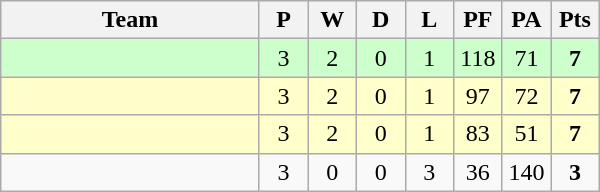<table class="wikitable" style="text-align:center">
<tr>
<th width=165>Team</th>
<th width=25>P</th>
<th width=25>W</th>
<th width=25>D</th>
<th width=25>L</th>
<th width=25>PF</th>
<th width=25>PA</th>
<th width=25>Pts</th>
</tr>
<tr style="background:#cfc">
<td align=left></td>
<td>3</td>
<td>2</td>
<td>0</td>
<td>1</td>
<td>118</td>
<td>71</td>
<td><strong>7</strong></td>
</tr>
<tr style="background:#ffc">
<td align=left></td>
<td>3</td>
<td>2</td>
<td>0</td>
<td>1</td>
<td>97</td>
<td>72</td>
<td><strong>7</strong></td>
</tr>
<tr style="background:#ffc">
<td align=left></td>
<td>3</td>
<td>2</td>
<td>0</td>
<td>1</td>
<td>83</td>
<td>51</td>
<td><strong>7</strong></td>
</tr>
<tr>
<td align=left></td>
<td>3</td>
<td>0</td>
<td>0</td>
<td>3</td>
<td>36</td>
<td>140</td>
<td><strong>3</strong></td>
</tr>
</table>
